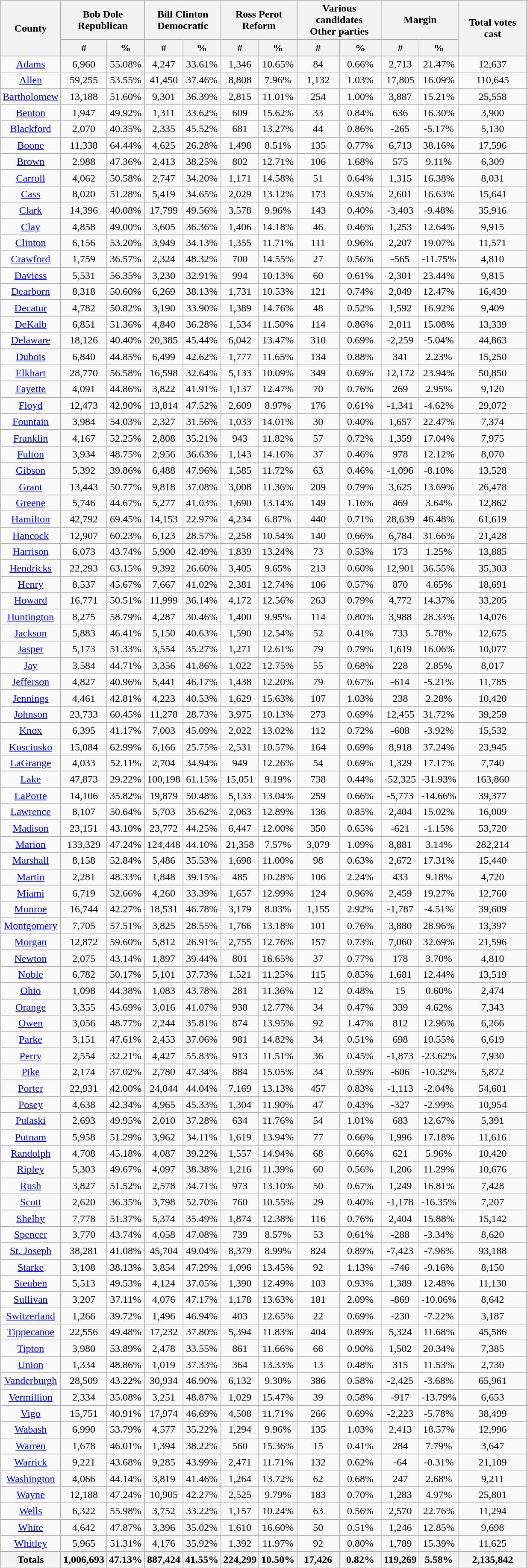<table width="65%"  class="wikitable sortable" style="text-align:center">
<tr>
<th colspan="1" rowspan="2">County</th>
<th style="text-align:center;" colspan="2">Bob Dole<br>Republican</th>
<th style="text-align:center;" colspan="2">Bill Clinton<br>Democratic</th>
<th style="text-align:center;" colspan="2">Ross Perot<br>Reform</th>
<th style="text-align:center;" colspan="2">Various candidates<br>Other parties</th>
<th style="text-align:center;" colspan="2">Margin</th>
<th colspan="1" rowspan="2" style="text-align:center;">Total votes cast</th>
</tr>
<tr>
<th style="text-align:center;" data-sort-type="number">#</th>
<th style="text-align:center;" data-sort-type="number">%</th>
<th style="text-align:center;" data-sort-type="number">#</th>
<th style="text-align:center;" data-sort-type="number">%</th>
<th style="text-align:center;" data-sort-type="number">#</th>
<th style="text-align:center;" data-sort-type="number">%</th>
<th style="text-align:center;" data-sort-type="number">#</th>
<th style="text-align:center;" data-sort-type="number">%</th>
<th style="text-align:center;" data-sort-type="number">#</th>
<th style="text-align:center;" data-sort-type="number">%</th>
</tr>
<tr style="text-align:center;">
<td><a href='#'>Adams</a></td>
<td>6,960</td>
<td>55.08%</td>
<td>4,247</td>
<td>33.61%</td>
<td>1,346</td>
<td>10.65%</td>
<td>84</td>
<td>0.66%</td>
<td>2,713</td>
<td>21.47%</td>
<td>12,637</td>
</tr>
<tr style="text-align:center;">
<td><a href='#'>Allen</a></td>
<td>59,255</td>
<td>53.55%</td>
<td>41,450</td>
<td>37.46%</td>
<td>8,808</td>
<td>7.96%</td>
<td>1,132</td>
<td>1.03%</td>
<td>17,805</td>
<td>16.09%</td>
<td>110,645</td>
</tr>
<tr style="text-align:center;">
<td><a href='#'>Bartholomew</a></td>
<td>13,188</td>
<td>51.60%</td>
<td>9,301</td>
<td>36.39%</td>
<td>2,815</td>
<td>11.01%</td>
<td>254</td>
<td>1.00%</td>
<td>3,887</td>
<td>15.21%</td>
<td>25,558</td>
</tr>
<tr style="text-align:center;">
<td><a href='#'>Benton</a></td>
<td>1,947</td>
<td>49.92%</td>
<td>1,311</td>
<td>33.62%</td>
<td>609</td>
<td>15.62%</td>
<td>33</td>
<td>0.84%</td>
<td>636</td>
<td>16.30%</td>
<td>3,900</td>
</tr>
<tr style="text-align:center;">
<td><a href='#'>Blackford</a></td>
<td>2,070</td>
<td>40.35%</td>
<td>2,335</td>
<td>45.52%</td>
<td>681</td>
<td>13.27%</td>
<td>44</td>
<td>0.86%</td>
<td>-265</td>
<td>-5.17%</td>
<td>5,130</td>
</tr>
<tr style="text-align:center;">
<td><a href='#'>Boone</a></td>
<td>11,338</td>
<td>64.44%</td>
<td>4,625</td>
<td>26.28%</td>
<td>1,498</td>
<td>8.51%</td>
<td>135</td>
<td>0.77%</td>
<td>6,713</td>
<td>38.16%</td>
<td>17,596</td>
</tr>
<tr style="text-align:center;">
<td><a href='#'>Brown</a></td>
<td>2,988</td>
<td>47.36%</td>
<td>2,413</td>
<td>38.25%</td>
<td>802</td>
<td>12.71%</td>
<td>106</td>
<td>1.68%</td>
<td>575</td>
<td>9.11%</td>
<td>6,309</td>
</tr>
<tr style="text-align:center;">
<td><a href='#'>Carroll</a></td>
<td>4,062</td>
<td>50.58%</td>
<td>2,747</td>
<td>34.20%</td>
<td>1,171</td>
<td>14.58%</td>
<td>51</td>
<td>0.64%</td>
<td>1,315</td>
<td>16.38%</td>
<td>8,031</td>
</tr>
<tr style="text-align:center;">
<td><a href='#'>Cass</a></td>
<td>8,020</td>
<td>51.28%</td>
<td>5,419</td>
<td>34.65%</td>
<td>2,029</td>
<td>13.12%</td>
<td>173</td>
<td>0.95%</td>
<td>2,601</td>
<td>16.63%</td>
<td>15,641</td>
</tr>
<tr style="text-align:center;">
<td><a href='#'>Clark</a></td>
<td>14,396</td>
<td>40.08%</td>
<td>17,799</td>
<td>49.56%</td>
<td>3,578</td>
<td>9.96%</td>
<td>143</td>
<td>0.40%</td>
<td>-3,403</td>
<td>-9.48%</td>
<td>35,916</td>
</tr>
<tr style="text-align:center;">
<td><a href='#'>Clay</a></td>
<td>4,858</td>
<td>49.00%</td>
<td>3,605</td>
<td>36.36%</td>
<td>1,406</td>
<td>14.18%</td>
<td>46</td>
<td>0.46%</td>
<td>1,253</td>
<td>12.64%</td>
<td>9,915</td>
</tr>
<tr style="text-align:center;">
<td><a href='#'>Clinton</a></td>
<td>6,156</td>
<td>53.20%</td>
<td>3,949</td>
<td>34.13%</td>
<td>1,355</td>
<td>11.71%</td>
<td>111</td>
<td>0.96%</td>
<td>2,207</td>
<td>19.07%</td>
<td>11,571</td>
</tr>
<tr style="text-align:center;">
<td><a href='#'>Crawford</a></td>
<td>1,759</td>
<td>36.57%</td>
<td>2,324</td>
<td>48.32%</td>
<td>700</td>
<td>14.55%</td>
<td>27</td>
<td>0.56%</td>
<td>-565</td>
<td>-11.75%</td>
<td>4,810</td>
</tr>
<tr style="text-align:center;">
<td><a href='#'>Daviess</a></td>
<td>5,531</td>
<td>56.35%</td>
<td>3,230</td>
<td>32.91%</td>
<td>994</td>
<td>10.13%</td>
<td>60</td>
<td>0.61%</td>
<td>2,301</td>
<td>23.44%</td>
<td>9,815</td>
</tr>
<tr style="text-align:center;">
<td><a href='#'>Dearborn</a></td>
<td>8,318</td>
<td>50.60%</td>
<td>6,269</td>
<td>38.13%</td>
<td>1,731</td>
<td>10.53%</td>
<td>121</td>
<td>0.74%</td>
<td>2,049</td>
<td>12.47%</td>
<td>16,439</td>
</tr>
<tr style="text-align:center;">
<td><a href='#'>Decatur</a></td>
<td>4,782</td>
<td>50.82%</td>
<td>3,190</td>
<td>33.90%</td>
<td>1,389</td>
<td>14.76%</td>
<td>48</td>
<td>0.52%</td>
<td>1,592</td>
<td>16.92%</td>
<td>9,409</td>
</tr>
<tr style="text-align:center;">
<td><a href='#'>DeKalb</a></td>
<td>6,851</td>
<td>51.36%</td>
<td>4,840</td>
<td>36.28%</td>
<td>1,534</td>
<td>11.50%</td>
<td>114</td>
<td>0.86%</td>
<td>2,011</td>
<td>15.08%</td>
<td>13,339</td>
</tr>
<tr style="text-align:center;">
<td><a href='#'>Delaware</a></td>
<td>18,126</td>
<td>40.40%</td>
<td>20,385</td>
<td>45.44%</td>
<td>6,042</td>
<td>13.47%</td>
<td>310</td>
<td>0.69%</td>
<td>-2,259</td>
<td>-5.04%</td>
<td>44,863</td>
</tr>
<tr style="text-align:center;">
<td><a href='#'>Dubois</a></td>
<td>6,840</td>
<td>44.85%</td>
<td>6,499</td>
<td>42.62%</td>
<td>1,777</td>
<td>11.65%</td>
<td>134</td>
<td>0.88%</td>
<td>341</td>
<td>2.23%</td>
<td>15,250</td>
</tr>
<tr style="text-align:center;">
<td><a href='#'>Elkhart</a></td>
<td>28,770</td>
<td>56.58%</td>
<td>16,598</td>
<td>32.64%</td>
<td>5,133</td>
<td>10.09%</td>
<td>349</td>
<td>0.69%</td>
<td>12,172</td>
<td>23.94%</td>
<td>50,850</td>
</tr>
<tr style="text-align:center;">
<td><a href='#'>Fayette</a></td>
<td>4,091</td>
<td>44.86%</td>
<td>3,822</td>
<td>41.91%</td>
<td>1,137</td>
<td>12.47%</td>
<td>70</td>
<td>0.76%</td>
<td>269</td>
<td>2.95%</td>
<td>9,120</td>
</tr>
<tr style="text-align:center;">
<td><a href='#'>Floyd</a></td>
<td>12,473</td>
<td>42.90%</td>
<td>13,814</td>
<td>47.52%</td>
<td>2,609</td>
<td>8.97%</td>
<td>176</td>
<td>0.61%</td>
<td>-1,341</td>
<td>-4.62%</td>
<td>29,072</td>
</tr>
<tr style="text-align:center;">
<td><a href='#'>Fountain</a></td>
<td>3,984</td>
<td>54.03%</td>
<td>2,327</td>
<td>31.56%</td>
<td>1,033</td>
<td>14.01%</td>
<td>30</td>
<td>0.40%</td>
<td>1,657</td>
<td>22.47%</td>
<td>7,374</td>
</tr>
<tr style="text-align:center;">
<td><a href='#'>Franklin</a></td>
<td>4,167</td>
<td>52.25%</td>
<td>2,808</td>
<td>35.21%</td>
<td>943</td>
<td>11.82%</td>
<td>57</td>
<td>0.72%</td>
<td>1,359</td>
<td>17.04%</td>
<td>7,975</td>
</tr>
<tr style="text-align:center;">
<td><a href='#'>Fulton</a></td>
<td>3,934</td>
<td>48.75%</td>
<td>2,956</td>
<td>36.63%</td>
<td>1,143</td>
<td>14.16%</td>
<td>37</td>
<td>0.46%</td>
<td>978</td>
<td>12.12%</td>
<td>8,070</td>
</tr>
<tr style="text-align:center;">
<td><a href='#'>Gibson</a></td>
<td>5,392</td>
<td>39.86%</td>
<td>6,488</td>
<td>47.96%</td>
<td>1,585</td>
<td>11.72%</td>
<td>63</td>
<td>0.46%</td>
<td>-1,096</td>
<td>-8.10%</td>
<td>13,528</td>
</tr>
<tr style="text-align:center;">
<td><a href='#'>Grant</a></td>
<td>13,443</td>
<td>50.77%</td>
<td>9,818</td>
<td>37.08%</td>
<td>3,008</td>
<td>11.36%</td>
<td>209</td>
<td>0.79%</td>
<td>3,625</td>
<td>13.69%</td>
<td>26,478</td>
</tr>
<tr style="text-align:center;">
<td><a href='#'>Greene</a></td>
<td>5,746</td>
<td>44.67%</td>
<td>5,277</td>
<td>41.03%</td>
<td>1,690</td>
<td>13.14%</td>
<td>149</td>
<td>1.16%</td>
<td>469</td>
<td>3.64%</td>
<td>12,862</td>
</tr>
<tr style="text-align:center;">
<td><a href='#'>Hamilton</a></td>
<td>42,792</td>
<td>69.45%</td>
<td>14,153</td>
<td>22.97%</td>
<td>4,234</td>
<td>6.87%</td>
<td>440</td>
<td>0.71%</td>
<td>28,639</td>
<td>46.48%</td>
<td>61,619</td>
</tr>
<tr style="text-align:center;">
<td><a href='#'>Hancock</a></td>
<td>12,907</td>
<td>60.23%</td>
<td>6,123</td>
<td>28.57%</td>
<td>2,258</td>
<td>10.54%</td>
<td>140</td>
<td>0.66%</td>
<td>6,784</td>
<td>31.66%</td>
<td>21,428</td>
</tr>
<tr style="text-align:center;">
<td><a href='#'>Harrison</a></td>
<td>6,073</td>
<td>43.74%</td>
<td>5,900</td>
<td>42.49%</td>
<td>1,839</td>
<td>13.24%</td>
<td>73</td>
<td>0.53%</td>
<td>173</td>
<td>1.25%</td>
<td>13,885</td>
</tr>
<tr style="text-align:center;">
<td><a href='#'>Hendricks</a></td>
<td>22,293</td>
<td>63.15%</td>
<td>9,392</td>
<td>26.60%</td>
<td>3,405</td>
<td>9.65%</td>
<td>213</td>
<td>0.60%</td>
<td>12,901</td>
<td>36.55%</td>
<td>35,303</td>
</tr>
<tr style="text-align:center;">
<td><a href='#'>Henry</a></td>
<td>8,537</td>
<td>45.67%</td>
<td>7,667</td>
<td>41.02%</td>
<td>2,381</td>
<td>12.74%</td>
<td>106</td>
<td>0.57%</td>
<td>870</td>
<td>4.65%</td>
<td>18,691</td>
</tr>
<tr style="text-align:center;">
<td><a href='#'>Howard</a></td>
<td>16,771</td>
<td>50.51%</td>
<td>11,999</td>
<td>36.14%</td>
<td>4,172</td>
<td>12.56%</td>
<td>263</td>
<td>0.79%</td>
<td>4,772</td>
<td>14.37%</td>
<td>33,205</td>
</tr>
<tr style="text-align:center;">
<td><a href='#'>Huntington</a></td>
<td>8,275</td>
<td>58.79%</td>
<td>4,287</td>
<td>30.46%</td>
<td>1,400</td>
<td>9.95%</td>
<td>114</td>
<td>0.80%</td>
<td>3,988</td>
<td>28.33%</td>
<td>14,076</td>
</tr>
<tr style="text-align:center;">
<td><a href='#'>Jackson</a></td>
<td>5,883</td>
<td>46.41%</td>
<td>5,150</td>
<td>40.63%</td>
<td>1,590</td>
<td>12.54%</td>
<td>52</td>
<td>0.41%</td>
<td>733</td>
<td>5.78%</td>
<td>12,675</td>
</tr>
<tr style="text-align:center;">
<td><a href='#'>Jasper</a></td>
<td>5,173</td>
<td>51.33%</td>
<td>3,554</td>
<td>35.27%</td>
<td>1,271</td>
<td>12.61%</td>
<td>79</td>
<td>0.79%</td>
<td>1,619</td>
<td>16.06%</td>
<td>10,077</td>
</tr>
<tr style="text-align:center;">
<td><a href='#'>Jay</a></td>
<td>3,584</td>
<td>44.71%</td>
<td>3,356</td>
<td>41.86%</td>
<td>1,022</td>
<td>12.75%</td>
<td>55</td>
<td>0.68%</td>
<td>228</td>
<td>2.85%</td>
<td>8,017</td>
</tr>
<tr style="text-align:center;">
<td><a href='#'>Jefferson</a></td>
<td>4,827</td>
<td>40.96%</td>
<td>5,441</td>
<td>46.17%</td>
<td>1,438</td>
<td>12.20%</td>
<td>79</td>
<td>0.67%</td>
<td>-614</td>
<td>-5.21%</td>
<td>11,785</td>
</tr>
<tr style="text-align:center;">
<td><a href='#'>Jennings</a></td>
<td>4,461</td>
<td>42.81%</td>
<td>4,223</td>
<td>40.53%</td>
<td>1,629</td>
<td>15.63%</td>
<td>107</td>
<td>1.03%</td>
<td>238</td>
<td>2.28%</td>
<td>10,420</td>
</tr>
<tr style="text-align:center;">
<td><a href='#'>Johnson</a></td>
<td>23,733</td>
<td>60.45%</td>
<td>11,278</td>
<td>28.73%</td>
<td>3,975</td>
<td>10.13%</td>
<td>273</td>
<td>0.69%</td>
<td>12,455</td>
<td>31.72%</td>
<td>39,259</td>
</tr>
<tr style="text-align:center;">
<td><a href='#'>Knox</a></td>
<td>6,395</td>
<td>41.17%</td>
<td>7,003</td>
<td>45.09%</td>
<td>2,022</td>
<td>13.02%</td>
<td>112</td>
<td>0.72%</td>
<td>-608</td>
<td>-3.92%</td>
<td>15,532</td>
</tr>
<tr style="text-align:center;">
<td><a href='#'>Kosciusko</a></td>
<td>15,084</td>
<td>62.99%</td>
<td>6,166</td>
<td>25.75%</td>
<td>2,531</td>
<td>10.57%</td>
<td>164</td>
<td>0.69%</td>
<td>8,918</td>
<td>37.24%</td>
<td>23,945</td>
</tr>
<tr style="text-align:center;">
<td><a href='#'>LaGrange</a></td>
<td>4,033</td>
<td>52.11%</td>
<td>2,704</td>
<td>34.94%</td>
<td>949</td>
<td>12.26%</td>
<td>54</td>
<td>0.69%</td>
<td>1,329</td>
<td>17.17%</td>
<td>7,740</td>
</tr>
<tr style="text-align:center;">
<td><a href='#'>Lake</a></td>
<td>47,873</td>
<td>29.22%</td>
<td>100,198</td>
<td>61.15%</td>
<td>15,051</td>
<td>9.19%</td>
<td>738</td>
<td>0.44%</td>
<td>-52,325</td>
<td>-31.93%</td>
<td>163,860</td>
</tr>
<tr style="text-align:center;">
<td><a href='#'>LaPorte</a></td>
<td>14,106</td>
<td>35.82%</td>
<td>19,879</td>
<td>50.48%</td>
<td>5,133</td>
<td>13.04%</td>
<td>259</td>
<td>0.66%</td>
<td>-5,773</td>
<td>-14.66%</td>
<td>39,377</td>
</tr>
<tr style="text-align:center;">
<td><a href='#'>Lawrence</a></td>
<td>8,107</td>
<td>50.64%</td>
<td>5,703</td>
<td>35.62%</td>
<td>2,063</td>
<td>12.89%</td>
<td>136</td>
<td>0.85%</td>
<td>2,404</td>
<td>15.02%</td>
<td>16,009</td>
</tr>
<tr style="text-align:center;">
<td><a href='#'>Madison</a></td>
<td>23,151</td>
<td>43.10%</td>
<td>23,772</td>
<td>44.25%</td>
<td>6,447</td>
<td>12.00%</td>
<td>350</td>
<td>0.65%</td>
<td>-621</td>
<td>-1.15%</td>
<td>53,720</td>
</tr>
<tr style="text-align:center;">
<td><a href='#'>Marion</a></td>
<td>133,329</td>
<td>47.24%</td>
<td>124,448</td>
<td>44.10%</td>
<td>21,358</td>
<td>7.57%</td>
<td>3,079</td>
<td>1.09%</td>
<td>8,881</td>
<td>3.14%</td>
<td>282,214</td>
</tr>
<tr style="text-align:center;">
<td><a href='#'>Marshall</a></td>
<td>8,158</td>
<td>52.84%</td>
<td>5,486</td>
<td>35.53%</td>
<td>1,698</td>
<td>11.00%</td>
<td>98</td>
<td>0.63%</td>
<td>2,672</td>
<td>17.31%</td>
<td>15,440</td>
</tr>
<tr style="text-align:center;">
<td><a href='#'>Martin</a></td>
<td>2,281</td>
<td>48.33%</td>
<td>1,848</td>
<td>39.15%</td>
<td>485</td>
<td>10.28%</td>
<td>106</td>
<td>2.24%</td>
<td>433</td>
<td>9.18%</td>
<td>4,720</td>
</tr>
<tr style="text-align:center;">
<td><a href='#'>Miami</a></td>
<td>6,719</td>
<td>52.66%</td>
<td>4,260</td>
<td>33.39%</td>
<td>1,657</td>
<td>12.99%</td>
<td>124</td>
<td>0.96%</td>
<td>2,459</td>
<td>19.27%</td>
<td>12,760</td>
</tr>
<tr style="text-align:center;">
<td><a href='#'>Monroe</a></td>
<td>16,744</td>
<td>42.27%</td>
<td>18,531</td>
<td>46.78%</td>
<td>3,179</td>
<td>8.03%</td>
<td>1,155</td>
<td>2.92%</td>
<td>-1,787</td>
<td>-4.51%</td>
<td>39,609</td>
</tr>
<tr style="text-align:center;">
<td><a href='#'>Montgomery</a></td>
<td>7,705</td>
<td>57.51%</td>
<td>3,825</td>
<td>28.55%</td>
<td>1,766</td>
<td>13.18%</td>
<td>101</td>
<td>0.76%</td>
<td>3,880</td>
<td>28.96%</td>
<td>13,397</td>
</tr>
<tr style="text-align:center;">
<td><a href='#'>Morgan</a></td>
<td>12,872</td>
<td>59.60%</td>
<td>5,812</td>
<td>26.91%</td>
<td>2,755</td>
<td>12.76%</td>
<td>157</td>
<td>0.73%</td>
<td>7,060</td>
<td>32.69%</td>
<td>21,596</td>
</tr>
<tr style="text-align:center;">
<td><a href='#'>Newton</a></td>
<td>2,075</td>
<td>43.14%</td>
<td>1,897</td>
<td>39.44%</td>
<td>801</td>
<td>16.65%</td>
<td>37</td>
<td>0.77%</td>
<td>178</td>
<td>3.70%</td>
<td>4,810</td>
</tr>
<tr style="text-align:center;">
<td><a href='#'>Noble</a></td>
<td>6,782</td>
<td>50.17%</td>
<td>5,101</td>
<td>37.73%</td>
<td>1,521</td>
<td>11.25%</td>
<td>115</td>
<td>0.85%</td>
<td>1,681</td>
<td>12.44%</td>
<td>13,519</td>
</tr>
<tr style="text-align:center;">
<td><a href='#'>Ohio</a></td>
<td>1,098</td>
<td>44.38%</td>
<td>1,083</td>
<td>43.78%</td>
<td>281</td>
<td>11.36%</td>
<td>12</td>
<td>0.48%</td>
<td>15</td>
<td>0.60%</td>
<td>2,474</td>
</tr>
<tr style="text-align:center;">
<td><a href='#'>Orange</a></td>
<td>3,355</td>
<td>45.69%</td>
<td>3,016</td>
<td>41.07%</td>
<td>938</td>
<td>12.77%</td>
<td>34</td>
<td>0.47%</td>
<td>339</td>
<td>4.62%</td>
<td>7,343</td>
</tr>
<tr style="text-align:center;">
<td><a href='#'>Owen</a></td>
<td>3,056</td>
<td>48.77%</td>
<td>2,244</td>
<td>35.81%</td>
<td>874</td>
<td>13.95%</td>
<td>92</td>
<td>1.47%</td>
<td>812</td>
<td>12.96%</td>
<td>6,266</td>
</tr>
<tr style="text-align:center;">
<td><a href='#'>Parke</a></td>
<td>3,151</td>
<td>47.61%</td>
<td>2,453</td>
<td>37.06%</td>
<td>981</td>
<td>14.82%</td>
<td>34</td>
<td>0.51%</td>
<td>698</td>
<td>10.55%</td>
<td>6,619</td>
</tr>
<tr style="text-align:center;">
<td><a href='#'>Perry</a></td>
<td>2,554</td>
<td>32.21%</td>
<td>4,427</td>
<td>55.83%</td>
<td>913</td>
<td>11.51%</td>
<td>36</td>
<td>0.45%</td>
<td>-1,873</td>
<td>-23.62%</td>
<td>7,930</td>
</tr>
<tr style="text-align:center;">
<td><a href='#'>Pike</a></td>
<td>2,174</td>
<td>37.02%</td>
<td>2,780</td>
<td>47.34%</td>
<td>884</td>
<td>15.05%</td>
<td>34</td>
<td>0.59%</td>
<td>-606</td>
<td>-10.32%</td>
<td>5,872</td>
</tr>
<tr style="text-align:center;">
<td><a href='#'>Porter</a></td>
<td>22,931</td>
<td>42.00%</td>
<td>24,044</td>
<td>44.04%</td>
<td>7,169</td>
<td>13.13%</td>
<td>457</td>
<td>0.83%</td>
<td>-1,113</td>
<td>-2.04%</td>
<td>54,601</td>
</tr>
<tr style="text-align:center;">
<td><a href='#'>Posey</a></td>
<td>4,638</td>
<td>42.34%</td>
<td>4,965</td>
<td>45.33%</td>
<td>1,304</td>
<td>11.90%</td>
<td>47</td>
<td>0.43%</td>
<td>-327</td>
<td>-2.99%</td>
<td>10,954</td>
</tr>
<tr style="text-align:center;">
<td><a href='#'>Pulaski</a></td>
<td>2,693</td>
<td>49.95%</td>
<td>2,010</td>
<td>37.28%</td>
<td>634</td>
<td>11.76%</td>
<td>54</td>
<td>1.01%</td>
<td>683</td>
<td>12.67%</td>
<td>5,391</td>
</tr>
<tr style="text-align:center;">
<td><a href='#'>Putnam</a></td>
<td>5,958</td>
<td>51.29%</td>
<td>3,962</td>
<td>34.11%</td>
<td>1,619</td>
<td>13.94%</td>
<td>77</td>
<td>0.66%</td>
<td>1,996</td>
<td>17.18%</td>
<td>11,616</td>
</tr>
<tr style="text-align:center;">
<td><a href='#'>Randolph</a></td>
<td>4,708</td>
<td>45.18%</td>
<td>4,087</td>
<td>39.22%</td>
<td>1,557</td>
<td>14.94%</td>
<td>68</td>
<td>0.66%</td>
<td>621</td>
<td>5.96%</td>
<td>10,420</td>
</tr>
<tr style="text-align:center;">
<td><a href='#'>Ripley</a></td>
<td>5,303</td>
<td>49.67%</td>
<td>4,097</td>
<td>38.38%</td>
<td>1,216</td>
<td>11.39%</td>
<td>60</td>
<td>0.56%</td>
<td>1,206</td>
<td>11.29%</td>
<td>10,676</td>
</tr>
<tr style="text-align:center;">
<td><a href='#'>Rush</a></td>
<td>3,827</td>
<td>51.52%</td>
<td>2,578</td>
<td>34.71%</td>
<td>973</td>
<td>13.10%</td>
<td>50</td>
<td>0.67%</td>
<td>1,249</td>
<td>16.81%</td>
<td>7,428</td>
</tr>
<tr style="text-align:center;">
<td><a href='#'>Scott</a></td>
<td>2,620</td>
<td>36.35%</td>
<td>3,798</td>
<td>52.70%</td>
<td>760</td>
<td>10.55%</td>
<td>29</td>
<td>0.40%</td>
<td>-1,178</td>
<td>-16.35%</td>
<td>7,207</td>
</tr>
<tr style="text-align:center;">
<td><a href='#'>Shelby</a></td>
<td>7,778</td>
<td>51.37%</td>
<td>5,374</td>
<td>35.49%</td>
<td>1,874</td>
<td>12.38%</td>
<td>116</td>
<td>0.76%</td>
<td>2,404</td>
<td>15.88%</td>
<td>15,142</td>
</tr>
<tr style="text-align:center;">
<td><a href='#'>Spencer</a></td>
<td>3,770</td>
<td>43.74%</td>
<td>4,058</td>
<td>47.08%</td>
<td>739</td>
<td>8.57%</td>
<td>53</td>
<td>0.61%</td>
<td>-288</td>
<td>-3.34%</td>
<td>8,620</td>
</tr>
<tr style="text-align:center;">
<td><a href='#'>St. Joseph</a></td>
<td>38,281</td>
<td>41.08%</td>
<td>45,704</td>
<td>49.04%</td>
<td>8,379</td>
<td>8.99%</td>
<td>824</td>
<td>0.89%</td>
<td>-7,423</td>
<td>-7.96%</td>
<td>93,188</td>
</tr>
<tr style="text-align:center;">
<td><a href='#'>Starke</a></td>
<td>3,108</td>
<td>38.13%</td>
<td>3,854</td>
<td>47.29%</td>
<td>1,096</td>
<td>13.45%</td>
<td>92</td>
<td>1.13%</td>
<td>-746</td>
<td>-9.16%</td>
<td>8,150</td>
</tr>
<tr style="text-align:center;">
<td><a href='#'>Steuben</a></td>
<td>5,513</td>
<td>49.53%</td>
<td>4,124</td>
<td>37.05%</td>
<td>1,390</td>
<td>12.49%</td>
<td>103</td>
<td>0.93%</td>
<td>1,389</td>
<td>12.48%</td>
<td>11,130</td>
</tr>
<tr style="text-align:center;">
<td><a href='#'>Sullivan</a></td>
<td>3,207</td>
<td>37.11%</td>
<td>4,076</td>
<td>47.17%</td>
<td>1,178</td>
<td>13.63%</td>
<td>181</td>
<td>2.09%</td>
<td>-869</td>
<td>-10.06%</td>
<td>8,642</td>
</tr>
<tr style="text-align:center;">
<td><a href='#'>Switzerland</a></td>
<td>1,266</td>
<td>39.72%</td>
<td>1,496</td>
<td>46.94%</td>
<td>403</td>
<td>12.65%</td>
<td>22</td>
<td>0.69%</td>
<td>-230</td>
<td>-7.22%</td>
<td>3,187</td>
</tr>
<tr style="text-align:center;">
<td><a href='#'>Tippecanoe</a></td>
<td>22,556</td>
<td>49.48%</td>
<td>17,232</td>
<td>37.80%</td>
<td>5,394</td>
<td>11.83%</td>
<td>404</td>
<td>0.89%</td>
<td>5,324</td>
<td>11.68%</td>
<td>45,586</td>
</tr>
<tr style="text-align:center;">
<td><a href='#'>Tipton</a></td>
<td>3,980</td>
<td>53.89%</td>
<td>2,478</td>
<td>33.55%</td>
<td>861</td>
<td>11.66%</td>
<td>66</td>
<td>0.90%</td>
<td>1,502</td>
<td>20.34%</td>
<td>7,385</td>
</tr>
<tr style="text-align:center;">
<td><a href='#'>Union</a></td>
<td>1,334</td>
<td>48.86%</td>
<td>1,019</td>
<td>37.33%</td>
<td>364</td>
<td>13.33%</td>
<td>13</td>
<td>0.48%</td>
<td>315</td>
<td>11.53%</td>
<td>2,730</td>
</tr>
<tr style="text-align:center;">
<td><a href='#'>Vanderburgh</a></td>
<td>28,509</td>
<td>43.22%</td>
<td>30,934</td>
<td>46.90%</td>
<td>6,132</td>
<td>9.30%</td>
<td>386</td>
<td>0.58%</td>
<td>-2,425</td>
<td>-3.68%</td>
<td>65,961</td>
</tr>
<tr style="text-align:center;">
<td><a href='#'>Vermillion</a></td>
<td>2,334</td>
<td>35.08%</td>
<td>3,251</td>
<td>48.87%</td>
<td>1,029</td>
<td>15.47%</td>
<td>39</td>
<td>0.58%</td>
<td>-917</td>
<td>-13.79%</td>
<td>6,653</td>
</tr>
<tr style="text-align:center;">
<td><a href='#'>Vigo</a></td>
<td>15,751</td>
<td>40.91%</td>
<td>17,974</td>
<td>46.69%</td>
<td>4,508</td>
<td>11.71%</td>
<td>266</td>
<td>0.69%</td>
<td>-2,223</td>
<td>-5.78%</td>
<td>38,499</td>
</tr>
<tr style="text-align:center;">
<td><a href='#'>Wabash</a></td>
<td>6,990</td>
<td>53.79%</td>
<td>4,577</td>
<td>35.22%</td>
<td>1,294</td>
<td>9.96%</td>
<td>135</td>
<td>1.03%</td>
<td>2,413</td>
<td>18.57%</td>
<td>12,996</td>
</tr>
<tr style="text-align:center;">
<td><a href='#'>Warren</a></td>
<td>1,678</td>
<td>46.01%</td>
<td>1,394</td>
<td>38.22%</td>
<td>560</td>
<td>15.36%</td>
<td>15</td>
<td>0.41%</td>
<td>284</td>
<td>7.79%</td>
<td>3,647</td>
</tr>
<tr style="text-align:center;">
<td><a href='#'>Warrick</a></td>
<td>9,221</td>
<td>43.68%</td>
<td>9,285</td>
<td>43.99%</td>
<td>2,471</td>
<td>11.71%</td>
<td>132</td>
<td>0.62%</td>
<td>-64</td>
<td>-0.31%</td>
<td>21,109</td>
</tr>
<tr style="text-align:center;">
<td><a href='#'>Washington</a></td>
<td>4,066</td>
<td>44.14%</td>
<td>3,819</td>
<td>41.46%</td>
<td>1,264</td>
<td>13.72%</td>
<td>62</td>
<td>0.68%</td>
<td>247</td>
<td>2.68%</td>
<td>9,211</td>
</tr>
<tr style="text-align:center;">
<td><a href='#'>Wayne</a></td>
<td>12,188</td>
<td>47.24%</td>
<td>10,905</td>
<td>42.27%</td>
<td>2,525</td>
<td>9.79%</td>
<td>183</td>
<td>0.70%</td>
<td>1,283</td>
<td>4.97%</td>
<td>25,801</td>
</tr>
<tr style="text-align:center;">
<td><a href='#'>Wells</a></td>
<td>6,322</td>
<td>55.98%</td>
<td>3,752</td>
<td>33.22%</td>
<td>1,157</td>
<td>10.24%</td>
<td>63</td>
<td>0.56%</td>
<td>2,570</td>
<td>22.76%</td>
<td>11,294</td>
</tr>
<tr style="text-align:center;">
<td><a href='#'>White</a></td>
<td>4,642</td>
<td>47.87%</td>
<td>3,396</td>
<td>35.02%</td>
<td>1,610</td>
<td>16.60%</td>
<td>50</td>
<td>0.51%</td>
<td>1,246</td>
<td>12.85%</td>
<td>9,698</td>
</tr>
<tr style="text-align:center;">
<td><a href='#'>Whitley</a></td>
<td>5,965</td>
<td>51.31%</td>
<td>4,176</td>
<td>35.92%</td>
<td>1,392</td>
<td>11.97%</td>
<td>92</td>
<td>0.80%</td>
<td>1,789</td>
<td>15.39%</td>
<td>11,625</td>
</tr>
<tr>
<th>Totals</th>
<th>1,006,693</th>
<th>47.13%</th>
<th>887,424</th>
<th>41.55%</th>
<th>224,299</th>
<th>10.50%</th>
<th>17,426</th>
<th>0.82%</th>
<th>119,269</th>
<th>5.58%</th>
<th>2,135,842</th>
</tr>
</table>
